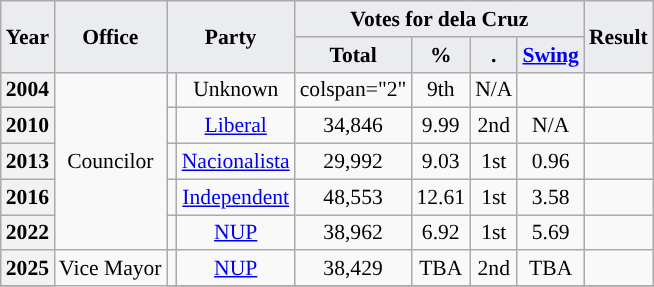<table class="wikitable" style="font-size:90%; text-align:center;">
<tr>
<th rowspan="2" style="background:#eaecf0;">Year</th>
<th rowspan="2" style="background:#eaecf0;">Office</th>
<th colspan="2" rowspan="2" style="background:#eaecf0;">Party</th>
<th colspan="4" style="background:#eaecf0;">Votes for dela Cruz</th>
<th rowspan="2" style="background:#eaecf0;">Result</th>
</tr>
<tr>
<th style="background:#eaecf0;">Total</th>
<th style="background:#eaecf0;">%</th>
<th style="background:#eaecf0;">.</th>
<th style="background:#eaecf0;"><a href='#'>Swing</a></th>
</tr>
<tr>
<th>2004</th>
<td rowspan="5">Councilor</td>
<td style="background:"></td>
<td>Unknown</td>
<td>colspan="2" </td>
<td>9th</td>
<td>N/A</td>
<td></td>
</tr>
<tr>
<th>2010</th>
<td style="background:"></td>
<td><a href='#'>Liberal</a></td>
<td>34,846</td>
<td>9.99</td>
<td>2nd</td>
<td>N/A</td>
<td></td>
</tr>
<tr>
<th>2013</th>
<td style="background:"></td>
<td><a href='#'>Nacionalista</a></td>
<td>29,992</td>
<td>9.03</td>
<td>1st</td>
<td> 0.96</td>
<td></td>
</tr>
<tr>
<th>2016</th>
<td style="background:"></td>
<td><a href='#'>Independent</a></td>
<td>48,553</td>
<td>12.61</td>
<td>1st</td>
<td> 3.58</td>
<td></td>
</tr>
<tr>
<th>2022</th>
<td style="background:"></td>
<td><a href='#'>NUP</a></td>
<td>38,962</td>
<td>6.92</td>
<td>1st</td>
<td> 5.69</td>
<td></td>
</tr>
<tr>
<th>2025</th>
<td rowspan="5">Vice Mayor</td>
<td style="background:"></td>
<td><a href='#'>NUP</a></td>
<td>38,429</td>
<td>TBA</td>
<td>2nd</td>
<td> TBA</td>
<td></td>
</tr>
<tr>
</tr>
</table>
